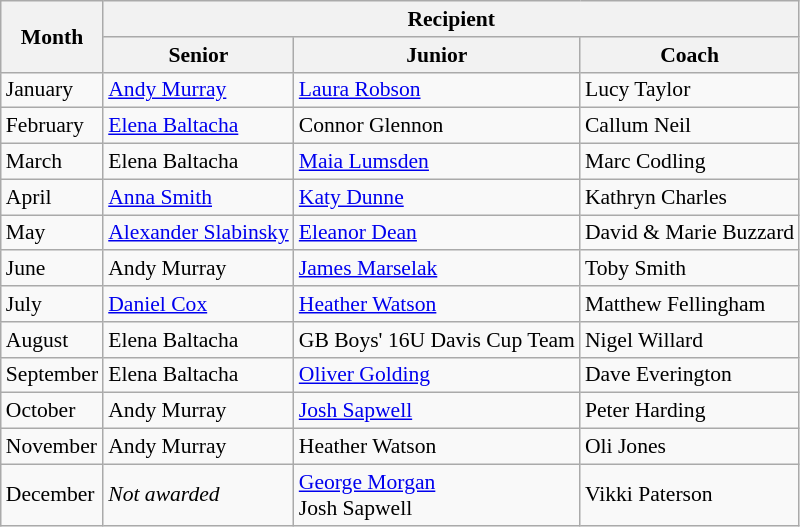<table class=wikitable style="font-size:90%">
<tr>
<th rowspan=2>Month</th>
<th colspan=3>Recipient</th>
</tr>
<tr>
<th>Senior</th>
<th>Junior</th>
<th>Coach</th>
</tr>
<tr>
<td>January</td>
<td><a href='#'>Andy Murray</a></td>
<td><a href='#'>Laura Robson</a></td>
<td>Lucy Taylor</td>
</tr>
<tr>
<td>February</td>
<td><a href='#'>Elena Baltacha</a></td>
<td>Connor Glennon</td>
<td>Callum Neil</td>
</tr>
<tr>
<td>March</td>
<td>Elena Baltacha</td>
<td><a href='#'>Maia Lumsden</a></td>
<td>Marc Codling</td>
</tr>
<tr>
<td>April</td>
<td><a href='#'>Anna Smith</a></td>
<td><a href='#'>Katy Dunne</a></td>
<td>Kathryn Charles</td>
</tr>
<tr>
<td>May</td>
<td><a href='#'>Alexander Slabinsky</a></td>
<td><a href='#'>Eleanor Dean</a></td>
<td>David & Marie Buzzard</td>
</tr>
<tr>
<td>June</td>
<td>Andy Murray</td>
<td><a href='#'>James Marselak</a></td>
<td>Toby Smith</td>
</tr>
<tr>
<td>July</td>
<td><a href='#'>Daniel Cox</a></td>
<td><a href='#'>Heather Watson</a></td>
<td>Matthew Fellingham</td>
</tr>
<tr>
<td>August</td>
<td>Elena Baltacha</td>
<td>GB Boys' 16U Davis Cup Team</td>
<td>Nigel Willard</td>
</tr>
<tr>
<td>September</td>
<td>Elena Baltacha</td>
<td><a href='#'>Oliver Golding</a></td>
<td>Dave Everington</td>
</tr>
<tr>
<td>October</td>
<td>Andy Murray</td>
<td><a href='#'>Josh Sapwell</a></td>
<td>Peter Harding</td>
</tr>
<tr>
<td>November</td>
<td>Andy Murray</td>
<td>Heather Watson</td>
<td>Oli Jones</td>
</tr>
<tr>
<td>December</td>
<td><em>Not awarded</em></td>
<td><a href='#'>George Morgan</a><br>Josh Sapwell</td>
<td>Vikki Paterson</td>
</tr>
</table>
